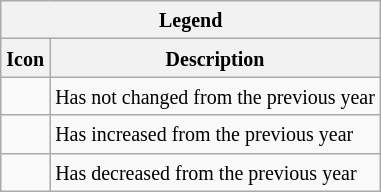<table class="wikitable">
<tr>
<th colspan="2"><small>Legend</small></th>
</tr>
<tr>
<th><small> Icon</small></th>
<th><small> Description</small></th>
</tr>
<tr>
<td></td>
<td><small>Has not changed from the previous year</small></td>
</tr>
<tr>
<td></td>
<td><small>Has increased from the previous year</small></td>
</tr>
<tr>
<td></td>
<td><small>Has decreased from the previous year</small></td>
</tr>
</table>
